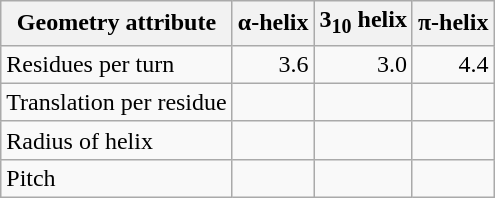<table class="wikitable sortable floatright">
<tr>
<th>Geometry attribute</th>
<th>α-helix</th>
<th>3<sub>10</sub> helix</th>
<th>π-helix</th>
</tr>
<tr>
<td>Residues per turn</td>
<td align="right">3.6</td>
<td align="right">3.0</td>
<td align="right">4.4</td>
</tr>
<tr>
<td>Translation per residue</td>
<td align="right"></td>
<td align="right"></td>
<td align="right"></td>
</tr>
<tr>
<td>Radius of helix</td>
<td align="right"></td>
<td align="right"></td>
<td align="right"></td>
</tr>
<tr>
<td>Pitch</td>
<td align="right"></td>
<td align="right"> </td>
<td align="right"> </td>
</tr>
</table>
